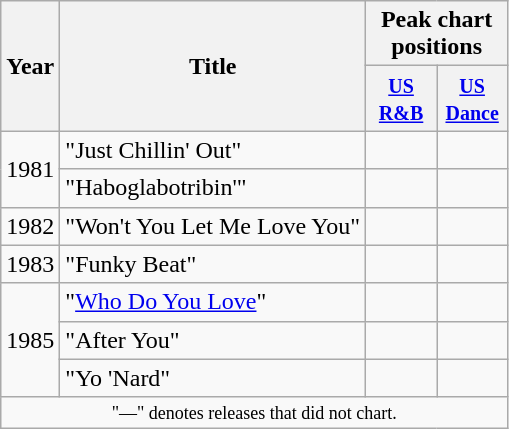<table class=wikitable>
<tr>
<th scope="col" rowspan="2">Year</th>
<th scope="col" rowspan="2">Title</th>
<th scope="col" colspan="2">Peak chart positions</th>
</tr>
<tr>
<th style="width:40px;"><small><a href='#'>US<br>R&B</a></small><br></th>
<th style="width:40px;"><small><a href='#'>US<br>Dance</a></small><br></th>
</tr>
<tr>
<td rowspan="2">1981</td>
<td>"Just Chillin' Out"</td>
<td></td>
<td></td>
</tr>
<tr>
<td>"Haboglabotribin'"</td>
<td></td>
<td></td>
</tr>
<tr>
<td rowspan="1">1982</td>
<td>"Won't You Let Me Love You"</td>
<td></td>
<td></td>
</tr>
<tr>
<td rowspan="1">1983</td>
<td>"Funky Beat"</td>
<td></td>
<td></td>
</tr>
<tr>
<td rowspan="3">1985</td>
<td>"<a href='#'>Who Do You Love</a>"</td>
<td></td>
<td></td>
</tr>
<tr>
<td>"After You"</td>
<td></td>
<td></td>
</tr>
<tr>
<td>"Yo 'Nard"</td>
<td></td>
<td></td>
</tr>
<tr>
<td colspan="7" style="text-align:center; font-size:9pt;">"—" denotes releases that did not chart.</td>
</tr>
</table>
